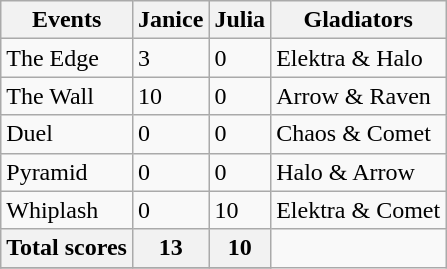<table class="wikitable">
<tr>
<th>Events</th>
<th>Janice</th>
<th>Julia</th>
<th>Gladiators</th>
</tr>
<tr>
<td>The Edge</td>
<td>3</td>
<td>0</td>
<td>Elektra & Halo</td>
</tr>
<tr>
<td>The Wall</td>
<td>10</td>
<td>0</td>
<td>Arrow & Raven</td>
</tr>
<tr>
<td>Duel</td>
<td>0</td>
<td>0</td>
<td>Chaos & Comet</td>
</tr>
<tr>
<td>Pyramid</td>
<td>0</td>
<td>0</td>
<td>Halo & Arrow</td>
</tr>
<tr>
<td>Whiplash</td>
<td>0</td>
<td>10</td>
<td>Elektra & Comet</td>
</tr>
<tr>
<th>Total scores</th>
<th>13</th>
<th>10</th>
</tr>
<tr>
</tr>
</table>
